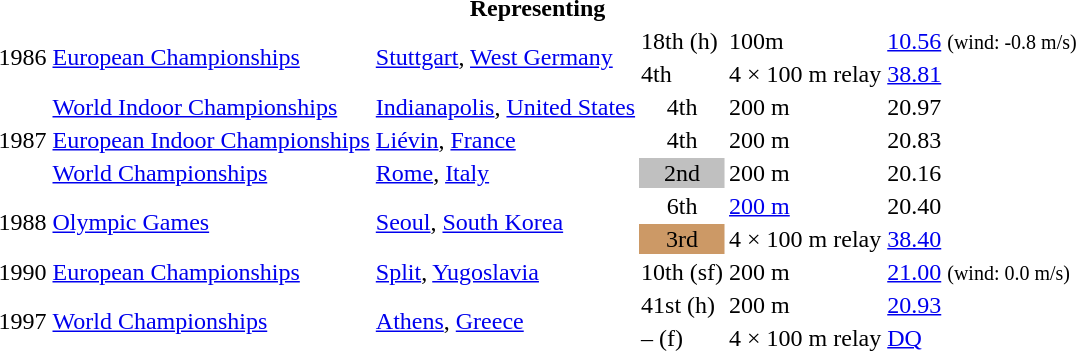<table>
<tr>
<th colspan="6">Representing </th>
</tr>
<tr>
<td rowspan=2>1986</td>
<td rowspan=2><a href='#'>European Championships</a></td>
<td rowspan=2><a href='#'>Stuttgart</a>, <a href='#'>West Germany</a></td>
<td>18th (h)</td>
<td>100m</td>
<td><a href='#'>10.56</a> <small>(wind: -0.8 m/s)</small></td>
</tr>
<tr>
<td>4th</td>
<td>4 × 100 m relay</td>
<td><a href='#'>38.81</a></td>
</tr>
<tr>
<td rowspan=3>1987</td>
<td><a href='#'>World Indoor Championships</a></td>
<td><a href='#'>Indianapolis</a>, <a href='#'>United States</a></td>
<td align="center">4th</td>
<td>200 m</td>
<td>20.97</td>
</tr>
<tr>
<td><a href='#'>European Indoor Championships</a></td>
<td><a href='#'>Liévin</a>, <a href='#'>France</a></td>
<td align="center">4th</td>
<td>200 m</td>
<td>20.83</td>
</tr>
<tr>
<td><a href='#'>World Championships</a></td>
<td><a href='#'>Rome</a>, <a href='#'>Italy</a></td>
<td bgcolor="silver" align="center">2nd</td>
<td>200 m</td>
<td>20.16</td>
</tr>
<tr>
<td rowspan=2>1988</td>
<td rowspan=2><a href='#'>Olympic Games</a></td>
<td rowspan=2><a href='#'>Seoul</a>, <a href='#'>South Korea</a></td>
<td align="center">6th</td>
<td><a href='#'>200 m</a></td>
<td>20.40</td>
</tr>
<tr>
<td bgcolor="cc9966" align="center">3rd</td>
<td>4 × 100 m relay</td>
<td><a href='#'>38.40</a></td>
</tr>
<tr>
<td>1990</td>
<td><a href='#'>European Championships</a></td>
<td><a href='#'>Split</a>, <a href='#'>Yugoslavia</a></td>
<td>10th (sf)</td>
<td>200 m</td>
<td><a href='#'>21.00</a> <small>(wind: 0.0 m/s)</small></td>
</tr>
<tr>
<td rowspan=2>1997</td>
<td rowspan=2><a href='#'>World Championships</a></td>
<td rowspan=2><a href='#'>Athens</a>, <a href='#'>Greece</a></td>
<td>41st (h)</td>
<td>200 m</td>
<td><a href='#'>20.93</a></td>
</tr>
<tr>
<td>– (f)</td>
<td>4 × 100 m relay</td>
<td><a href='#'>DQ</a></td>
</tr>
</table>
